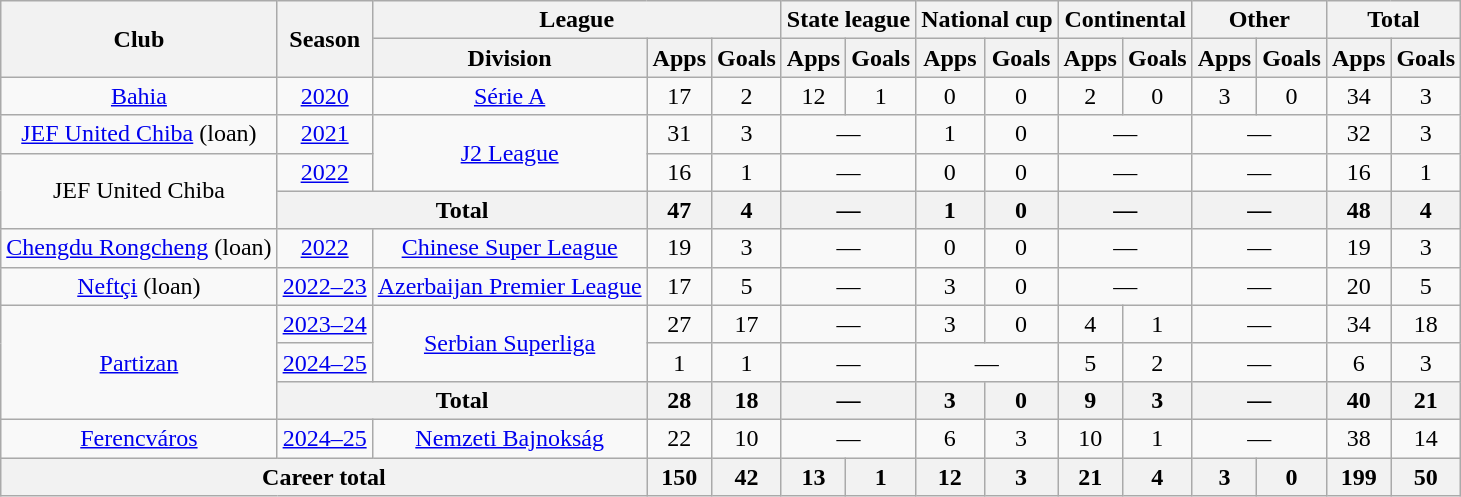<table class="wikitable" style="text-align:center">
<tr>
<th rowspan="2">Club</th>
<th rowspan="2">Season</th>
<th colspan="3">League</th>
<th colspan="2">State league</th>
<th colspan="2">National cup</th>
<th colspan="2">Continental</th>
<th colspan="2">Other</th>
<th colspan="2">Total</th>
</tr>
<tr>
<th>Division</th>
<th>Apps</th>
<th>Goals</th>
<th>Apps</th>
<th>Goals</th>
<th>Apps</th>
<th>Goals</th>
<th>Apps</th>
<th>Goals</th>
<th>Apps</th>
<th>Goals</th>
<th>Apps</th>
<th>Goals</th>
</tr>
<tr>
<td><a href='#'>Bahia</a></td>
<td><a href='#'>2020</a></td>
<td><a href='#'>Série A</a></td>
<td>17</td>
<td>2</td>
<td>12</td>
<td>1</td>
<td>0</td>
<td>0</td>
<td>2</td>
<td>0</td>
<td>3</td>
<td>0</td>
<td>34</td>
<td>3</td>
</tr>
<tr>
<td><a href='#'>JEF United Chiba</a> (loan)</td>
<td><a href='#'>2021</a></td>
<td rowspan="2"><a href='#'>J2 League</a></td>
<td>31</td>
<td>3</td>
<td colspan="2">—</td>
<td>1</td>
<td>0</td>
<td colspan="2">—</td>
<td colspan="2">—</td>
<td>32</td>
<td>3</td>
</tr>
<tr>
<td rowspan="2">JEF United Chiba</td>
<td><a href='#'>2022</a></td>
<td>16</td>
<td>1</td>
<td colspan="2">—</td>
<td>0</td>
<td>0</td>
<td colspan="2">—</td>
<td colspan="2">—</td>
<td>16</td>
<td>1</td>
</tr>
<tr>
<th colspan="2">Total</th>
<th>47</th>
<th>4</th>
<th colspan="2">—</th>
<th>1</th>
<th>0</th>
<th colspan="2">—</th>
<th colspan="2">—</th>
<th>48</th>
<th>4</th>
</tr>
<tr>
<td><a href='#'>Chengdu Rongcheng</a> (loan)</td>
<td><a href='#'>2022</a></td>
<td><a href='#'>Chinese Super League</a></td>
<td>19</td>
<td>3</td>
<td colspan="2">—</td>
<td>0</td>
<td>0</td>
<td colspan="2">—</td>
<td colspan="2">—</td>
<td>19</td>
<td>3</td>
</tr>
<tr>
<td><a href='#'>Neftçi</a> (loan)</td>
<td><a href='#'>2022–23</a></td>
<td><a href='#'>Azerbaijan Premier League</a></td>
<td>17</td>
<td>5</td>
<td colspan="2">—</td>
<td>3</td>
<td>0</td>
<td colspan="2">—</td>
<td colspan="2">—</td>
<td>20</td>
<td>5</td>
</tr>
<tr>
<td rowspan="3"><a href='#'>Partizan</a></td>
<td><a href='#'>2023–24</a></td>
<td rowspan="2"><a href='#'>Serbian Superliga</a></td>
<td>27</td>
<td>17</td>
<td colspan="2">—</td>
<td>3</td>
<td>0</td>
<td>4</td>
<td>1</td>
<td colspan="2">—</td>
<td>34</td>
<td>18</td>
</tr>
<tr>
<td><a href='#'>2024–25</a></td>
<td>1</td>
<td>1</td>
<td colspan="2">—</td>
<td colspan="2">—</td>
<td>5</td>
<td>2</td>
<td colspan="2">—</td>
<td>6</td>
<td>3</td>
</tr>
<tr>
<th colspan="2">Total</th>
<th>28</th>
<th>18</th>
<th colspan="2">—</th>
<th>3</th>
<th>0</th>
<th>9</th>
<th>3</th>
<th colspan="2">—</th>
<th>40</th>
<th>21</th>
</tr>
<tr>
<td><a href='#'>Ferencváros</a></td>
<td><a href='#'>2024–25</a></td>
<td><a href='#'>Nemzeti Bajnokság</a></td>
<td>22</td>
<td>10</td>
<td colspan="2">—</td>
<td>6</td>
<td>3</td>
<td>10</td>
<td>1</td>
<td colspan="2">—</td>
<td>38</td>
<td>14</td>
</tr>
<tr>
<th colspan="3">Career total</th>
<th>150</th>
<th>42</th>
<th>13</th>
<th>1</th>
<th>12</th>
<th>3</th>
<th>21</th>
<th>4</th>
<th>3</th>
<th>0</th>
<th>199</th>
<th>50</th>
</tr>
</table>
